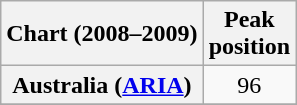<table class="wikitable sortable plainrowheaders">
<tr>
<th>Chart (2008–2009)</th>
<th>Peak<br>position</th>
</tr>
<tr>
<th scope="row">Australia (<a href='#'>ARIA</a>)</th>
<td align="center">96</td>
</tr>
<tr>
</tr>
</table>
